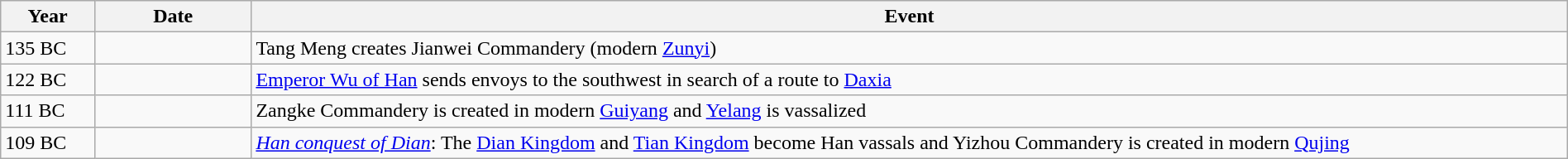<table class="wikitable" width="100%">
<tr>
<th style="width:6%">Year</th>
<th style="width:10%">Date</th>
<th>Event</th>
</tr>
<tr>
<td>135 BC</td>
<td></td>
<td>Tang Meng creates Jianwei Commandery (modern <a href='#'>Zunyi</a>)</td>
</tr>
<tr>
<td>122 BC</td>
<td></td>
<td><a href='#'>Emperor Wu of Han</a> sends envoys to the southwest in search of a route to <a href='#'>Daxia</a></td>
</tr>
<tr>
<td>111 BC</td>
<td></td>
<td>Zangke Commandery is created in modern <a href='#'>Guiyang</a> and <a href='#'>Yelang</a> is vassalized</td>
</tr>
<tr>
<td>109 BC</td>
<td></td>
<td><em><a href='#'>Han conquest of Dian</a></em>: The <a href='#'>Dian Kingdom</a> and <a href='#'>Tian Kingdom</a> become Han vassals and Yizhou Commandery is created in modern <a href='#'>Qujing</a></td>
</tr>
</table>
